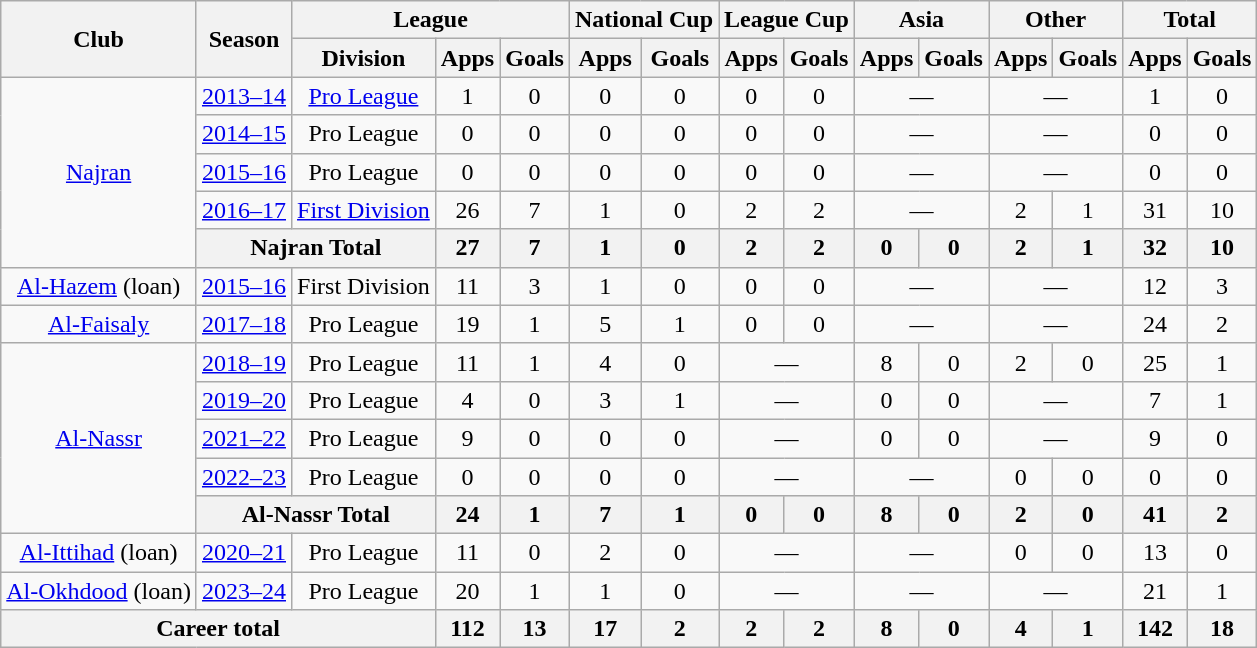<table class=wikitable style="text-align: center;">
<tr>
<th rowspan=2>Club</th>
<th rowspan=2>Season</th>
<th colspan=3>League</th>
<th colspan=2>National Cup</th>
<th colspan=2>League Cup</th>
<th colspan=2>Asia</th>
<th colspan=2>Other</th>
<th colspan=2>Total</th>
</tr>
<tr>
<th>Division</th>
<th>Apps</th>
<th>Goals</th>
<th>Apps</th>
<th>Goals</th>
<th>Apps</th>
<th>Goals</th>
<th>Apps</th>
<th>Goals</th>
<th>Apps</th>
<th>Goals</th>
<th>Apps</th>
<th>Goals</th>
</tr>
<tr>
<td rowspan=5><a href='#'>Najran</a></td>
<td><a href='#'>2013–14</a></td>
<td><a href='#'>Pro League</a></td>
<td>1</td>
<td>0</td>
<td>0</td>
<td>0</td>
<td>0</td>
<td>0</td>
<td colspan=2>—</td>
<td colspan=2>—</td>
<td>1</td>
<td>0</td>
</tr>
<tr>
<td><a href='#'>2014–15</a></td>
<td>Pro League</td>
<td>0</td>
<td>0</td>
<td>0</td>
<td>0</td>
<td>0</td>
<td>0</td>
<td colspan=2>—</td>
<td colspan=2>—</td>
<td>0</td>
<td>0</td>
</tr>
<tr>
<td><a href='#'>2015–16</a></td>
<td>Pro League</td>
<td>0</td>
<td>0</td>
<td>0</td>
<td>0</td>
<td>0</td>
<td>0</td>
<td colspan=2>—</td>
<td colspan=2>—</td>
<td>0</td>
<td>0</td>
</tr>
<tr>
<td><a href='#'>2016–17</a></td>
<td><a href='#'>First Division</a></td>
<td>26</td>
<td>7</td>
<td>1</td>
<td>0</td>
<td>2</td>
<td>2</td>
<td colspan=2>—</td>
<td>2</td>
<td>1</td>
<td>31</td>
<td>10</td>
</tr>
<tr>
<th colspan=2>Najran Total</th>
<th>27</th>
<th>7</th>
<th>1</th>
<th>0</th>
<th>2</th>
<th>2</th>
<th>0</th>
<th>0</th>
<th>2</th>
<th>1</th>
<th>32</th>
<th>10</th>
</tr>
<tr>
<td><a href='#'>Al-Hazem</a> (loan)</td>
<td><a href='#'>2015–16</a></td>
<td>First Division</td>
<td>11</td>
<td>3</td>
<td>1</td>
<td>0</td>
<td>0</td>
<td>0</td>
<td colspan=2>—</td>
<td colspan=2>—</td>
<td>12</td>
<td>3</td>
</tr>
<tr>
<td><a href='#'>Al-Faisaly</a></td>
<td><a href='#'>2017–18</a></td>
<td>Pro League</td>
<td>19</td>
<td>1</td>
<td>5</td>
<td>1</td>
<td>0</td>
<td>0</td>
<td colspan=2>—</td>
<td colspan=2>—</td>
<td>24</td>
<td>2</td>
</tr>
<tr>
<td rowspan=5><a href='#'>Al-Nassr</a></td>
<td><a href='#'>2018–19</a></td>
<td>Pro League</td>
<td>11</td>
<td>1</td>
<td>4</td>
<td>0</td>
<td colspan=2>—</td>
<td>8</td>
<td>0</td>
<td>2</td>
<td>0</td>
<td>25</td>
<td>1</td>
</tr>
<tr>
<td><a href='#'>2019–20</a></td>
<td>Pro League</td>
<td>4</td>
<td>0</td>
<td>3</td>
<td>1</td>
<td colspan=2>—</td>
<td>0</td>
<td>0</td>
<td colspan=2>—</td>
<td>7</td>
<td>1</td>
</tr>
<tr>
<td><a href='#'>2021–22</a></td>
<td>Pro League</td>
<td>9</td>
<td>0</td>
<td>0</td>
<td>0</td>
<td colspan=2>—</td>
<td>0</td>
<td>0</td>
<td colspan=2>—</td>
<td>9</td>
<td>0</td>
</tr>
<tr>
<td><a href='#'>2022–23</a></td>
<td>Pro League</td>
<td>0</td>
<td>0</td>
<td>0</td>
<td>0</td>
<td colspan=2>—</td>
<td colspan=2>—</td>
<td>0</td>
<td>0</td>
<td>0</td>
<td>0</td>
</tr>
<tr>
<th colspan=2>Al-Nassr Total</th>
<th>24</th>
<th>1</th>
<th>7</th>
<th>1</th>
<th>0</th>
<th>0</th>
<th>8</th>
<th>0</th>
<th>2</th>
<th>0</th>
<th>41</th>
<th>2</th>
</tr>
<tr>
<td><a href='#'>Al-Ittihad</a> (loan)</td>
<td><a href='#'>2020–21</a></td>
<td>Pro League</td>
<td>11</td>
<td>0</td>
<td>2</td>
<td>0</td>
<td colspan=2>—</td>
<td colspan=2>—</td>
<td>0</td>
<td>0</td>
<td>13</td>
<td>0</td>
</tr>
<tr>
<td><a href='#'>Al-Okhdood</a> (loan)</td>
<td><a href='#'>2023–24</a></td>
<td>Pro League</td>
<td>20</td>
<td>1</td>
<td>1</td>
<td>0</td>
<td colspan=2>—</td>
<td colspan=2>—</td>
<td colspan=2>—</td>
<td>21</td>
<td>1</td>
</tr>
<tr>
<th colspan=3>Career total</th>
<th>112</th>
<th>13</th>
<th>17</th>
<th>2</th>
<th>2</th>
<th>2</th>
<th>8</th>
<th>0</th>
<th>4</th>
<th>1</th>
<th>142</th>
<th>18</th>
</tr>
</table>
